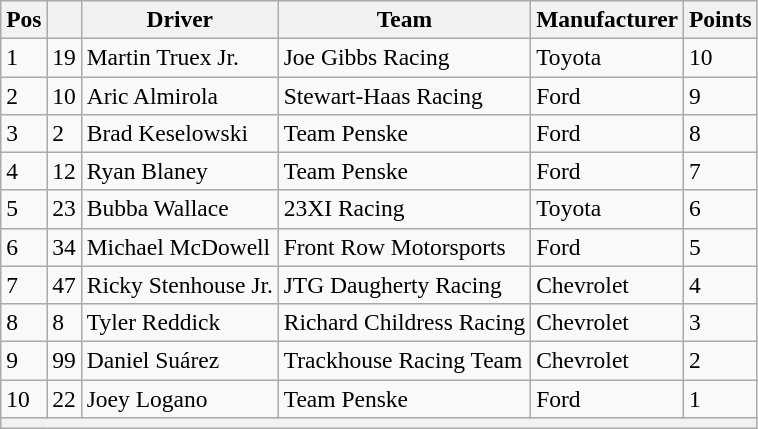<table class="wikitable" style="font-size:98%">
<tr>
<th>Pos</th>
<th></th>
<th>Driver</th>
<th>Team</th>
<th>Manufacturer</th>
<th>Points</th>
</tr>
<tr>
<td>1</td>
<td>19</td>
<td>Martin Truex Jr.</td>
<td>Joe Gibbs Racing</td>
<td>Toyota</td>
<td>10</td>
</tr>
<tr>
<td>2</td>
<td>10</td>
<td>Aric Almirola</td>
<td>Stewart-Haas Racing</td>
<td>Ford</td>
<td>9</td>
</tr>
<tr>
<td>3</td>
<td>2</td>
<td>Brad Keselowski</td>
<td>Team Penske</td>
<td>Ford</td>
<td>8</td>
</tr>
<tr>
<td>4</td>
<td>12</td>
<td>Ryan Blaney</td>
<td>Team Penske</td>
<td>Ford</td>
<td>7</td>
</tr>
<tr>
<td>5</td>
<td>23</td>
<td>Bubba Wallace</td>
<td>23XI Racing</td>
<td>Toyota</td>
<td>6</td>
</tr>
<tr>
<td>6</td>
<td>34</td>
<td>Michael McDowell</td>
<td>Front Row Motorsports</td>
<td>Ford</td>
<td>5</td>
</tr>
<tr>
<td>7</td>
<td>47</td>
<td>Ricky Stenhouse Jr.</td>
<td>JTG Daugherty Racing</td>
<td>Chevrolet</td>
<td>4</td>
</tr>
<tr>
<td>8</td>
<td>8</td>
<td>Tyler Reddick</td>
<td>Richard Childress Racing</td>
<td>Chevrolet</td>
<td>3</td>
</tr>
<tr>
<td>9</td>
<td>99</td>
<td>Daniel Suárez</td>
<td>Trackhouse Racing Team</td>
<td>Chevrolet</td>
<td>2</td>
</tr>
<tr>
<td>10</td>
<td>22</td>
<td>Joey Logano</td>
<td>Team Penske</td>
<td>Ford</td>
<td>1</td>
</tr>
<tr>
<th colspan="6"></th>
</tr>
</table>
